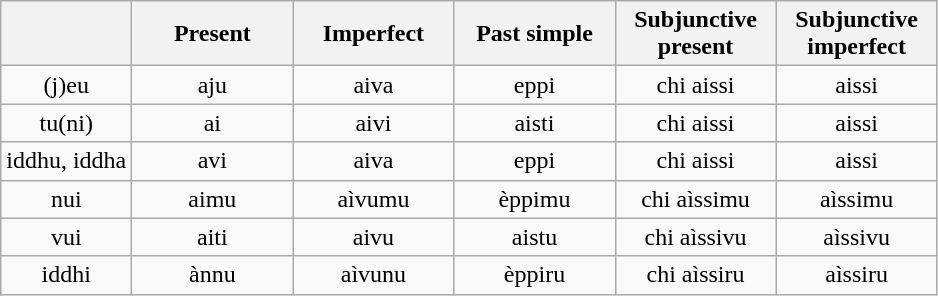<table class="wikitable" style="text-align:center">
<tr>
<th></th>
<th width=100px>Present</th>
<th width=100px>Imperfect</th>
<th width=100px>Past simple</th>
<th width=100px>Subjunctive present</th>
<th width=100px>Subjunctive imperfect</th>
</tr>
<tr>
<td>(j)eu</td>
<td>aju</td>
<td>aiva</td>
<td>eppi</td>
<td>chi aissi</td>
<td>aissi</td>
</tr>
<tr>
<td>tu(ni)</td>
<td>ai</td>
<td>aivi</td>
<td>aisti</td>
<td>chi aissi</td>
<td>aissi</td>
</tr>
<tr>
<td>iddhu, iddha</td>
<td>avi</td>
<td>aiva</td>
<td>eppi</td>
<td>chi aissi</td>
<td>aissi</td>
</tr>
<tr>
<td>nui</td>
<td>aimu</td>
<td>aìvumu</td>
<td>èppimu</td>
<td>chi aìssimu</td>
<td>aìssimu</td>
</tr>
<tr>
<td>vui</td>
<td>aiti</td>
<td>aivu</td>
<td>aistu</td>
<td>chi aìssivu</td>
<td>aìssivu</td>
</tr>
<tr>
<td>iddhi</td>
<td>ànnu</td>
<td>aìvunu</td>
<td>èppiru</td>
<td>chi aìssiru</td>
<td>aìssiru</td>
</tr>
</table>
